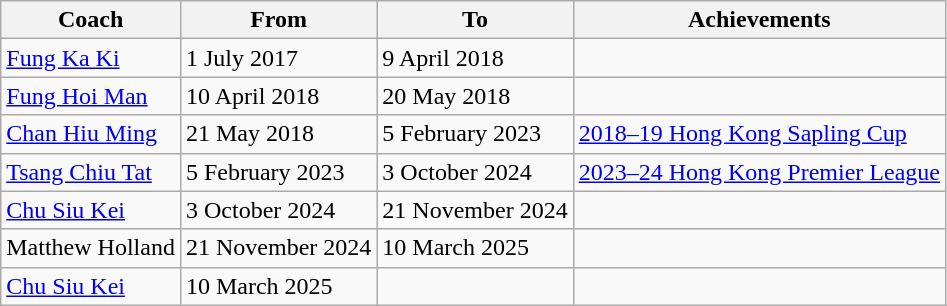<table class="wikitable">
<tr>
<th>Coach</th>
<th>From</th>
<th>To</th>
<th>Achievements</th>
</tr>
<tr>
<td> <a href='#'>Fung Ka Ki</a></td>
<td>1 July 2017</td>
<td>9 April 2018</td>
<td></td>
</tr>
<tr>
<td> <a href='#'>Fung Hoi Man</a></td>
<td>10 April 2018</td>
<td>20 May 2018</td>
<td></td>
</tr>
<tr>
<td> <a href='#'>Chan Hiu Ming</a></td>
<td>21 May 2018</td>
<td>5 February 2023</td>
<td><a href='#'>2018–19 Hong Kong Sapling Cup</a></td>
</tr>
<tr>
<td> <a href='#'>Tsang Chiu Tat</a></td>
<td>5 February 2023</td>
<td>3 October 2024</td>
<td><a href='#'>2023–24 Hong Kong Premier League</a></td>
</tr>
<tr>
<td> <a href='#'>Chu Siu Kei</a></td>
<td>3 October 2024</td>
<td>21 November 2024</td>
<td></td>
</tr>
<tr>
<td> Matthew Holland</td>
<td>21 November 2024</td>
<td>10 March 2025</td>
<td></td>
</tr>
<tr>
<td> <a href='#'>Chu Siu Kei</a></td>
<td>10 March 2025</td>
<td></td>
<td></td>
</tr>
</table>
